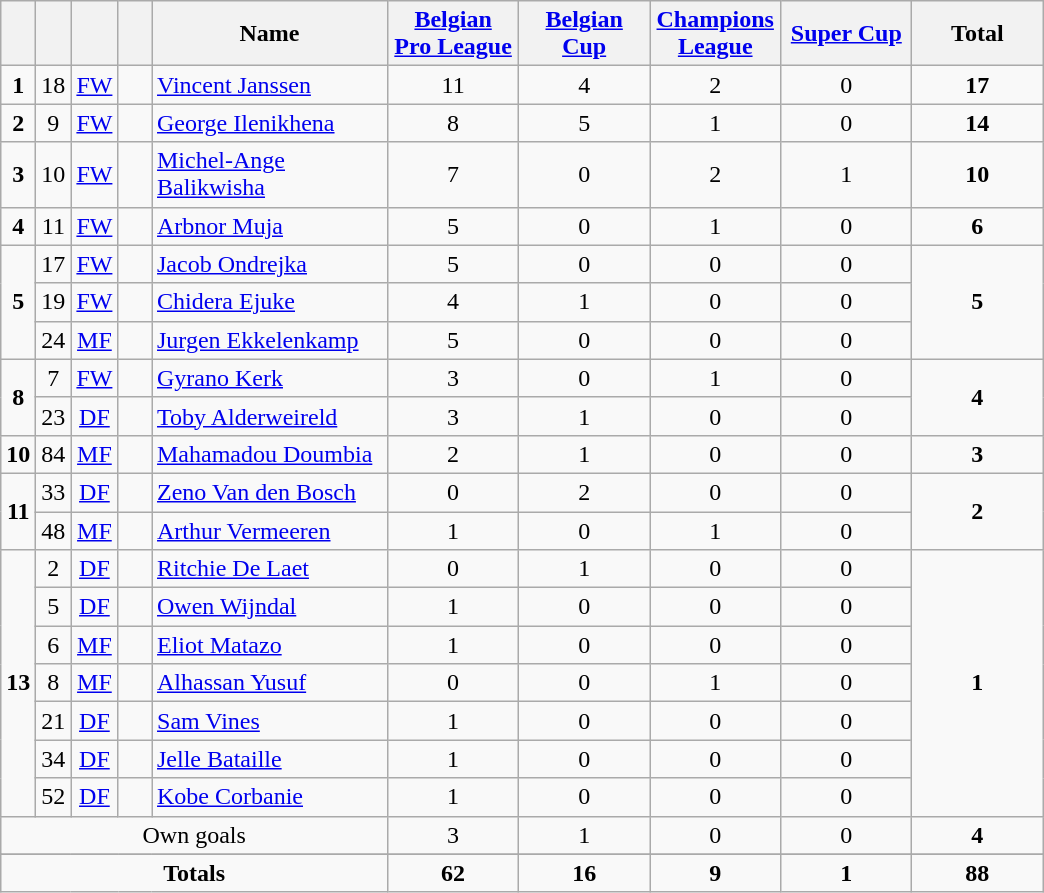<table class="wikitable" style="text-align:center">
<tr>
<th width=15></th>
<th width=15></th>
<th width=15></th>
<th width=15></th>
<th width=150>Name</th>
<th width=80><a href='#'>Belgian Pro League</a></th>
<th width=80><a href='#'>Belgian Cup</a></th>
<th width=80><a href='#'>Champions League</a></th>
<th width=80><a href='#'>Super Cup</a></th>
<th width=80>Total</th>
</tr>
<tr>
<td><strong>1</strong></td>
<td>18</td>
<td><a href='#'>FW</a></td>
<td></td>
<td align=left><a href='#'>Vincent Janssen</a></td>
<td>11</td>
<td>4</td>
<td>2</td>
<td>0</td>
<td><strong>17</strong></td>
</tr>
<tr>
<td><strong>2</strong></td>
<td>9</td>
<td><a href='#'>FW</a></td>
<td></td>
<td align=left><a href='#'>George Ilenikhena</a></td>
<td>8</td>
<td>5</td>
<td>1</td>
<td>0</td>
<td><strong>14</strong></td>
</tr>
<tr>
<td><strong>3</strong></td>
<td>10</td>
<td><a href='#'>FW</a></td>
<td></td>
<td align=left><a href='#'>Michel-Ange Balikwisha</a></td>
<td>7</td>
<td>0</td>
<td>2</td>
<td>1</td>
<td><strong>10</strong></td>
</tr>
<tr>
<td><strong>4</strong></td>
<td>11</td>
<td><a href='#'>FW</a></td>
<td></td>
<td align=left><a href='#'>Arbnor Muja</a></td>
<td>5</td>
<td>0</td>
<td>1</td>
<td>0</td>
<td><strong>6</strong></td>
</tr>
<tr>
<td rowspan=3><strong>5</strong></td>
<td>17</td>
<td><a href='#'>FW</a></td>
<td></td>
<td align=left><a href='#'>Jacob Ondrejka</a></td>
<td>5</td>
<td>0</td>
<td>0</td>
<td>0</td>
<td rowspan=3><strong>5</strong></td>
</tr>
<tr>
<td>19</td>
<td><a href='#'>FW</a></td>
<td></td>
<td align=left><a href='#'>Chidera Ejuke</a></td>
<td>4</td>
<td>1</td>
<td>0</td>
<td>0</td>
</tr>
<tr>
<td>24</td>
<td><a href='#'>MF</a></td>
<td></td>
<td align=left><a href='#'>Jurgen Ekkelenkamp</a></td>
<td>5</td>
<td>0</td>
<td>0</td>
<td>0</td>
</tr>
<tr>
<td rowspan=2><strong>8</strong></td>
<td>7</td>
<td><a href='#'>FW</a></td>
<td></td>
<td align=left><a href='#'>Gyrano Kerk</a></td>
<td>3</td>
<td>0</td>
<td>1</td>
<td>0</td>
<td rowspan=2><strong>4</strong></td>
</tr>
<tr>
<td>23</td>
<td><a href='#'>DF</a></td>
<td></td>
<td align=left><a href='#'>Toby Alderweireld</a></td>
<td>3</td>
<td>1</td>
<td>0</td>
<td>0</td>
</tr>
<tr>
<td><strong>10</strong></td>
<td>84</td>
<td><a href='#'>MF</a></td>
<td></td>
<td align=left><a href='#'>Mahamadou Doumbia</a></td>
<td>2</td>
<td>1</td>
<td>0</td>
<td>0</td>
<td><strong>3</strong></td>
</tr>
<tr>
<td rowspan=2><strong>11</strong></td>
<td>33</td>
<td><a href='#'>DF</a></td>
<td></td>
<td align=left><a href='#'>Zeno Van den Bosch</a></td>
<td>0</td>
<td>2</td>
<td>0</td>
<td>0</td>
<td rowspan=2><strong>2</strong></td>
</tr>
<tr>
<td>48</td>
<td><a href='#'>MF</a></td>
<td></td>
<td align=left><a href='#'>Arthur Vermeeren</a></td>
<td>1</td>
<td>0</td>
<td>1</td>
<td>0</td>
</tr>
<tr>
<td rowspan=7><strong>13</strong></td>
<td>2</td>
<td><a href='#'>DF</a></td>
<td></td>
<td align=left><a href='#'>Ritchie De Laet</a></td>
<td>0</td>
<td>1</td>
<td>0</td>
<td>0</td>
<td rowspan=7><strong>1</strong></td>
</tr>
<tr>
<td>5</td>
<td><a href='#'>DF</a></td>
<td></td>
<td align=left><a href='#'>Owen Wijndal</a></td>
<td>1</td>
<td>0</td>
<td>0</td>
<td>0</td>
</tr>
<tr>
<td>6</td>
<td><a href='#'>MF</a></td>
<td></td>
<td align=left><a href='#'>Eliot Matazo</a></td>
<td>1</td>
<td>0</td>
<td>0</td>
<td>0</td>
</tr>
<tr>
<td>8</td>
<td><a href='#'>MF</a></td>
<td></td>
<td align=left><a href='#'>Alhassan Yusuf</a></td>
<td>0</td>
<td>0</td>
<td>1</td>
<td>0</td>
</tr>
<tr>
<td>21</td>
<td><a href='#'>DF</a></td>
<td></td>
<td align=left><a href='#'>Sam Vines</a></td>
<td>1</td>
<td>0</td>
<td>0</td>
<td>0</td>
</tr>
<tr>
<td>34</td>
<td><a href='#'>DF</a></td>
<td></td>
<td align=left><a href='#'>Jelle Bataille</a></td>
<td>1</td>
<td>0</td>
<td>0</td>
<td>0</td>
</tr>
<tr>
<td>52</td>
<td><a href='#'>DF</a></td>
<td></td>
<td align=left><a href='#'>Kobe Corbanie</a></td>
<td>1</td>
<td>0</td>
<td>0</td>
<td>0</td>
</tr>
<tr>
<td colspan="5">Own goals</td>
<td>3</td>
<td>1</td>
<td>0</td>
<td>0</td>
<td><strong>4</strong></td>
</tr>
<tr class="sortbottom">
</tr>
<tr class="sortbottom">
<td colspan=5><strong>Totals</strong></td>
<td><strong>62</strong></td>
<td><strong>16</strong></td>
<td><strong>9</strong></td>
<td><strong>1</strong></td>
<td><strong>88</strong></td>
</tr>
</table>
